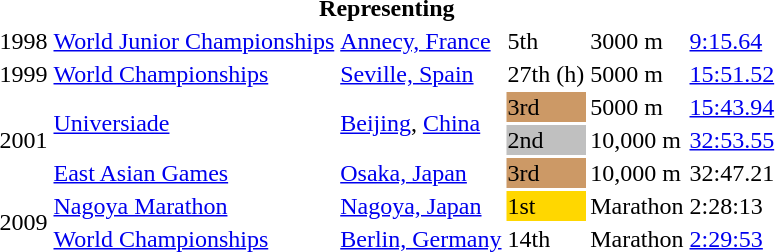<table>
<tr>
<th colspan="6">Representing </th>
</tr>
<tr>
<td>1998</td>
<td><a href='#'>World Junior Championships</a></td>
<td><a href='#'>Annecy, France</a></td>
<td>5th</td>
<td>3000 m</td>
<td><a href='#'>9:15.64</a></td>
</tr>
<tr>
<td>1999</td>
<td><a href='#'>World Championships</a></td>
<td><a href='#'>Seville, Spain</a></td>
<td>27th (h)</td>
<td>5000 m</td>
<td><a href='#'>15:51.52</a></td>
</tr>
<tr>
<td rowspan=3>2001</td>
<td rowspan=2><a href='#'>Universiade</a></td>
<td rowspan=2><a href='#'>Beijing</a>, <a href='#'>China</a></td>
<td bgcolor="cc9966">3rd</td>
<td>5000 m</td>
<td><a href='#'>15:43.94</a></td>
</tr>
<tr>
<td bgcolor="silver">2nd</td>
<td>10,000 m</td>
<td><a href='#'>32:53.55</a></td>
</tr>
<tr>
<td><a href='#'>East Asian Games</a></td>
<td><a href='#'>Osaka, Japan</a></td>
<td bgcolor="cc9966">3rd</td>
<td>10,000 m</td>
<td>32:47.21</td>
</tr>
<tr>
<td rowspan=2>2009</td>
<td><a href='#'>Nagoya Marathon</a></td>
<td><a href='#'>Nagoya, Japan</a></td>
<td bgcolor=gold>1st</td>
<td>Marathon</td>
<td>2:28:13</td>
</tr>
<tr>
<td><a href='#'>World Championships</a></td>
<td><a href='#'>Berlin, Germany</a></td>
<td>14th</td>
<td>Marathon</td>
<td><a href='#'>2:29:53</a></td>
</tr>
</table>
